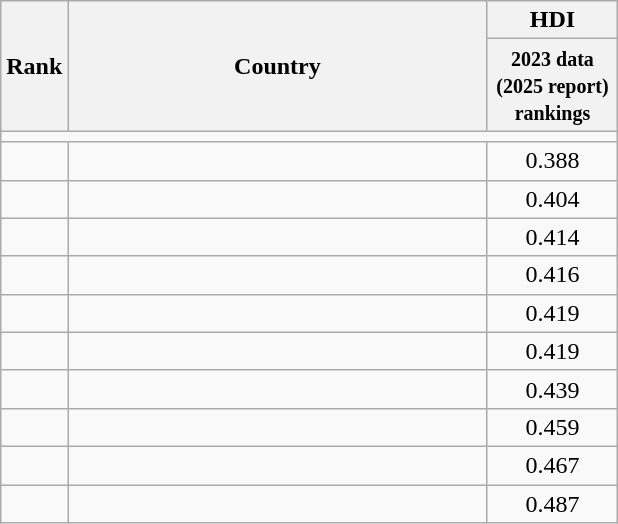<table class="wikitable sortable" style="text-align:center">
<tr>
<th scope="col" rowspan="2" data-sort-type="number">Rank</th>
<th scope="col" rowspan="2" style="width:17em;">Country</th>
<th scope="col" colspan="2">HDI</th>
</tr>
<tr>
<th scope="col" style="width:5em;" data-sort-type="number"><small>2023 data (2025 report) rankings</small></th>
</tr>
<tr>
<td scope="row" colspan="4" background-color:#EAECF0;></td>
</tr>
<tr>
<td></td>
<td style="text-align:left"></td>
<td>0.388</td>
</tr>
<tr>
<td></td>
<td style="text-align:left"></td>
<td>0.404</td>
</tr>
<tr>
<td></td>
<td style="text-align:left"></td>
<td>0.414</td>
</tr>
<tr>
<td></td>
<td style="text-align:left"></td>
<td>0.416</td>
</tr>
<tr>
<td></td>
<td style="text-align:left"></td>
<td>0.419</td>
</tr>
<tr>
<td></td>
<td style="text-align:left"></td>
<td>0.419</td>
</tr>
<tr>
<td></td>
<td style="text-align:left"></td>
<td>0.439</td>
</tr>
<tr>
<td></td>
<td style="text-align:left"></td>
<td>0.459</td>
</tr>
<tr>
<td></td>
<td style="text-align:left"></td>
<td>0.467</td>
</tr>
<tr>
<td></td>
<td style="text-align:left"></td>
<td>0.487</td>
</tr>
</table>
